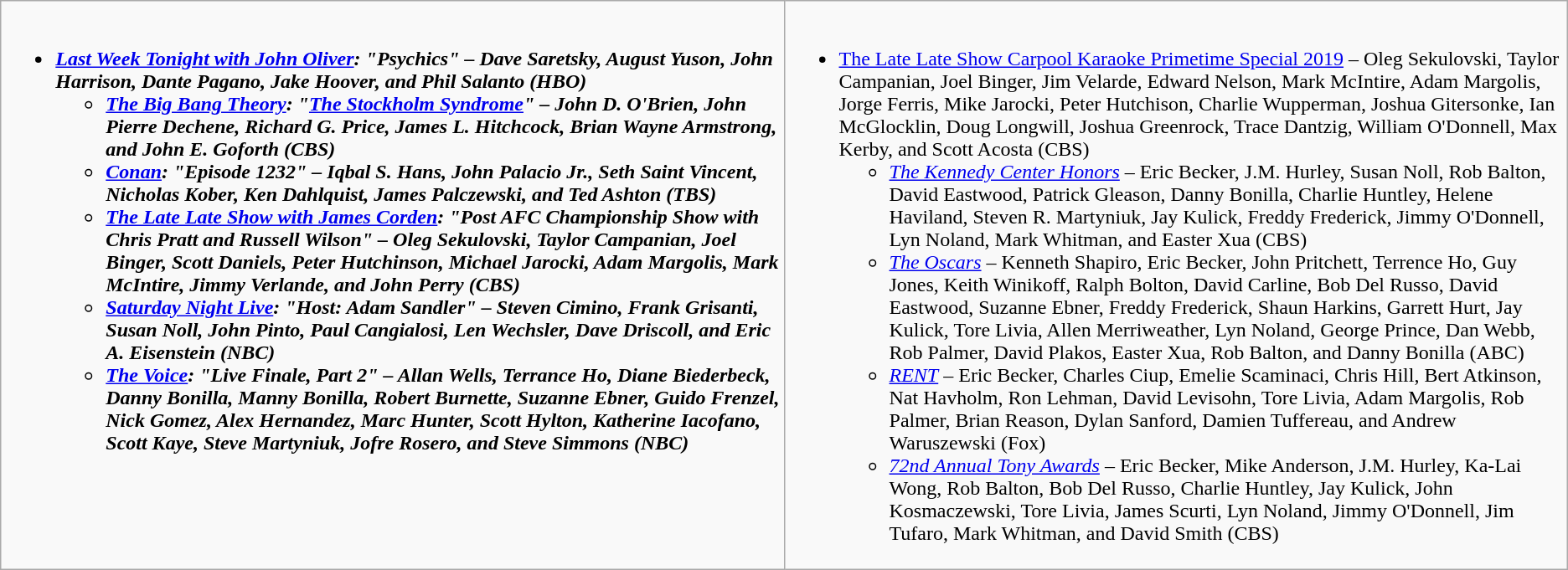<table class="wikitable">
<tr>
<td style="vertical-align:top;" width="50%"><br><ul><li><strong><em><a href='#'>Last Week Tonight with John Oliver</a><em>: "Psychics" – Dave Saretsky, August Yuson, John Harrison, Dante Pagano, Jake Hoover, and Phil Salanto (HBO)<strong><ul><li></em><a href='#'>The Big Bang Theory</a><em>: "<a href='#'>The Stockholm Syndrome</a>" – John D. O'Brien, John Pierre Dechene, Richard G. Price, James L. Hitchcock, Brian Wayne Armstrong, and John E. Goforth (CBS)</li><li></em><a href='#'>Conan</a><em>: "Episode 1232" – Iqbal S. Hans, John Palacio Jr., Seth Saint Vincent, Nicholas Kober, Ken Dahlquist, James Palczewski, and Ted Ashton (TBS)</li><li></em><a href='#'>The Late Late Show with James Corden</a><em>: "Post AFC Championship Show with Chris Pratt and Russell Wilson" – Oleg Sekulovski, Taylor Campanian, Joel Binger, Scott Daniels, Peter Hutchinson, Michael Jarocki, Adam Margolis, Mark McIntire, Jimmy Verlande, and John Perry (CBS)</li><li></em><a href='#'>Saturday Night Live</a><em>: "Host: Adam Sandler" – Steven Cimino, Frank Grisanti, Susan Noll, John Pinto, Paul Cangialosi, Len Wechsler, Dave Driscoll, and Eric A. Eisenstein (NBC)</li><li></em><a href='#'>The Voice</a><em>: "Live Finale, Part 2" – Allan Wells, Terrance Ho, Diane Biederbeck, Danny Bonilla, Manny Bonilla, Robert Burnette, Suzanne Ebner, Guido Frenzel, Nick Gomez, Alex Hernandez, Marc Hunter, Scott Hylton, Katherine Iacofano, Scott Kaye, Steve Martyniuk, Jofre Rosero, and Steve Simmons (NBC)</li></ul></li></ul></td>
<td style="vertical-align:top;" width="50%"><br><ul><li></em></strong><a href='#'>The Late Late Show Carpool Karaoke Primetime Special 2019</a></em> – Oleg Sekulovski, Taylor Campanian, Joel Binger, Jim Velarde, Edward Nelson, Mark McIntire, Adam Margolis, Jorge Ferris, Mike Jarocki, Peter Hutchison, Charlie Wupperman, Joshua Gitersonke, Ian McGlocklin, Doug Longwill, Joshua Greenrock, Trace Dantzig, William O'Donnell, Max Kerby, and Scott Acosta (CBS)</strong><ul><li><em><a href='#'>The Kennedy Center Honors</a></em> – Eric Becker, J.M. Hurley, Susan Noll, Rob Balton, David Eastwood, Patrick Gleason, Danny Bonilla, Charlie Huntley, Helene Haviland, Steven R. Martyniuk, Jay Kulick, Freddy Frederick, Jimmy O'Donnell, Lyn Noland, Mark Whitman, and Easter Xua (CBS)</li><li><em><a href='#'>The Oscars</a></em> – Kenneth Shapiro, Eric Becker, John Pritchett, Terrence Ho, Guy Jones, Keith Winikoff, Ralph Bolton, David Carline, Bob Del Russo, David Eastwood, Suzanne Ebner, Freddy Frederick, Shaun Harkins, Garrett Hurt, Jay Kulick, Tore Livia, Allen Merriweather, Lyn Noland, George Prince, Dan Webb, Rob Palmer, David Plakos, Easter Xua, Rob Balton, and Danny Bonilla (ABC)</li><li><em><a href='#'>RENT</a></em> – Eric Becker, Charles Ciup, Emelie Scaminaci, Chris Hill, Bert Atkinson, Nat Havholm, Ron Lehman, David Levisohn, Tore Livia, Adam Margolis, Rob Palmer, Brian Reason, Dylan Sanford, Damien Tuffereau, and Andrew Waruszewski (Fox)</li><li><em><a href='#'>72nd Annual Tony Awards</a></em> – Eric Becker, Mike Anderson, J.M. Hurley, Ka-Lai Wong, Rob Balton, Bob Del Russo, Charlie Huntley, Jay Kulick, John Kosmaczewski, Tore Livia, James Scurti, Lyn Noland, Jimmy O'Donnell, Jim Tufaro, Mark Whitman, and David Smith (CBS)</li></ul></li></ul></td>
</tr>
</table>
